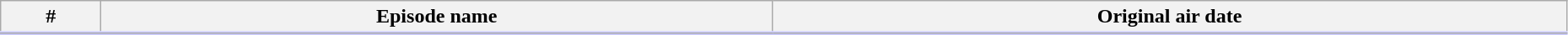<table class="wikitable"  style="width:98%; background:#fff;">
<tr style="border-bottom:3px solid #CCF">
<th>#</th>
<th>Episode name</th>
<th>Original air date</th>
</tr>
<tr>
</tr>
</table>
